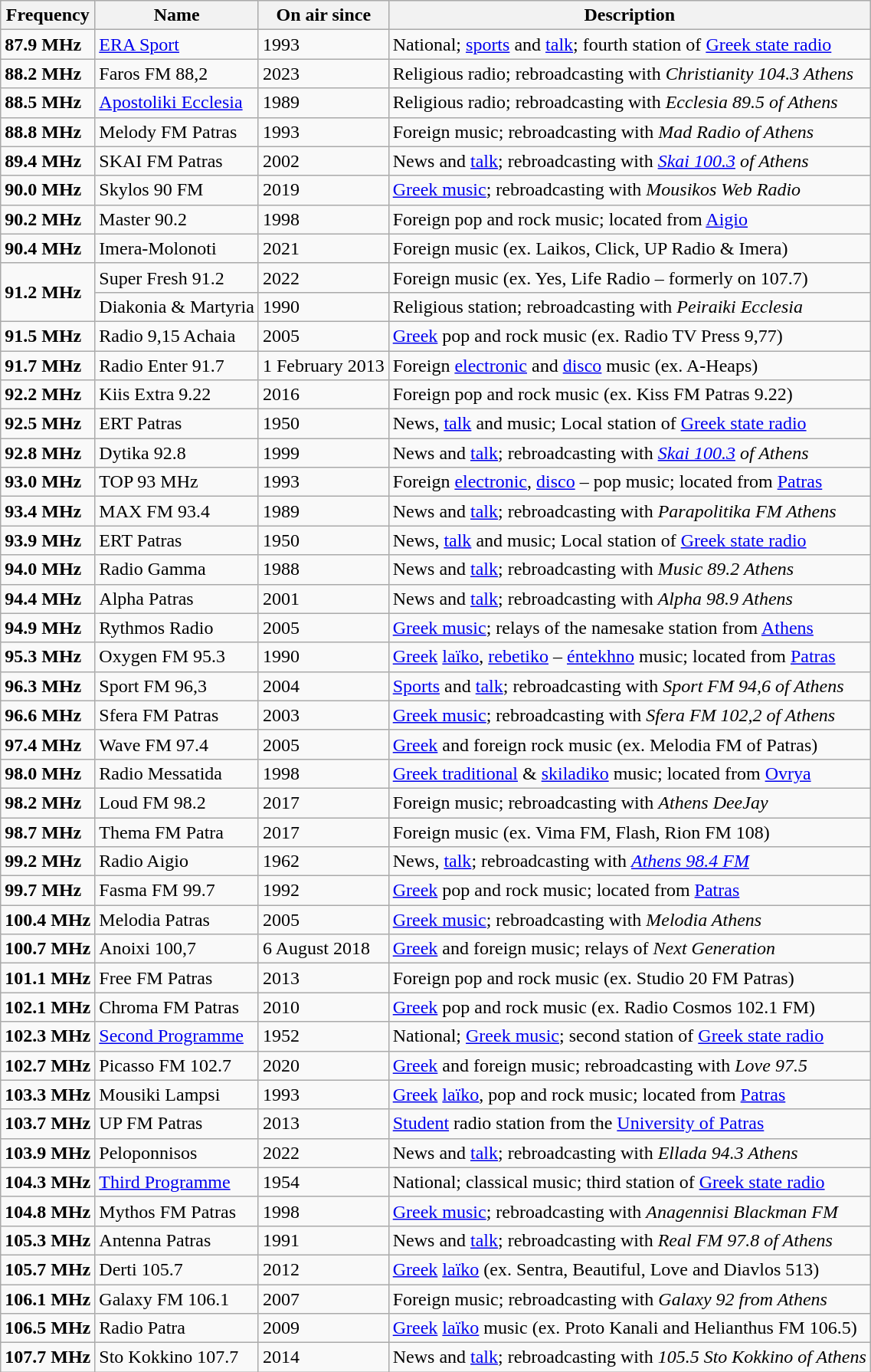<table class="wikitable">
<tr>
<th>Frequency</th>
<th>Name</th>
<th>On air since</th>
<th>Description</th>
</tr>
<tr>
<td><strong>87.9 MHz</strong></td>
<td><a href='#'>ERA Sport</a></td>
<td>1993</td>
<td>National; <a href='#'>sports</a> and <a href='#'>talk</a>; fourth station of <a href='#'>Greek state radio</a></td>
</tr>
<tr>
<td><strong>88.2 MHz</strong></td>
<td>Faros FM 88,2</td>
<td>2023</td>
<td>Religious radio; rebroadcasting with <em>Christianity 104.3 Athens</em></td>
</tr>
<tr>
<td><strong>88.5 MHz</strong></td>
<td><a href='#'>Apostoliki Ecclesia</a></td>
<td>1989</td>
<td>Religious radio; rebroadcasting with <em>Ecclesia 89.5 of Athens</em></td>
</tr>
<tr>
<td><strong>88.8 MHz</strong></td>
<td>Melody FM Patras</td>
<td>1993</td>
<td>Foreign music; rebroadcasting with <em>Mad Radio of Athens</em></td>
</tr>
<tr>
<td><strong>89.4 MHz</strong></td>
<td>SKAI FM Patras</td>
<td>2002</td>
<td>News and <a href='#'>talk</a>; rebroadcasting with <em><a href='#'>Skai 100.3</a> of Athens</em></td>
</tr>
<tr>
<td><strong>90.0 MHz</strong></td>
<td>Skylos 90 FM</td>
<td>2019</td>
<td><a href='#'>Greek music</a>; rebroadcasting with <em>Mousikos Web Radio</em></td>
</tr>
<tr>
<td><strong>90.2 MHz</strong></td>
<td>Master 90.2</td>
<td>1998</td>
<td>Foreign pop and rock music; located from <a href='#'>Aigio</a></td>
</tr>
<tr>
<td><strong>90.4 MHz</strong></td>
<td>Imera-Molonoti</td>
<td>2021</td>
<td>Foreign music (ex. Laikos, Click, UP Radio & Imera)</td>
</tr>
<tr>
<td rowspan="2"><strong>91.2 MHz</strong></td>
<td>Super Fresh 91.2</td>
<td>2022</td>
<td>Foreign music (ex. Yes, Life Radio – formerly on 107.7)</td>
</tr>
<tr>
<td>Diakonia & Martyria</td>
<td>1990</td>
<td>Religious station; rebroadcasting with <em>Peiraiki Ecclesia</em></td>
</tr>
<tr>
<td><strong>91.5 MHz</strong></td>
<td>Radio 9,15 Achaia</td>
<td>2005</td>
<td><a href='#'>Greek</a> pop and rock music (ex. Radio TV Press 9,77)</td>
</tr>
<tr>
<td><strong>91.7 MHz</strong></td>
<td>Radio Enter 91.7</td>
<td>1 February 2013</td>
<td>Foreign <a href='#'>electronic</a> and <a href='#'>disco</a> music (ex. A-Heaps)</td>
</tr>
<tr>
<td><strong>92.2 MHz</strong></td>
<td>Kiis Extra 9.22</td>
<td>2016</td>
<td>Foreign pop and rock music (ex. Kiss FM Patras 9.22)</td>
</tr>
<tr>
<td><strong>92.5 MHz</strong></td>
<td>ERT Patras</td>
<td>1950</td>
<td>News, <a href='#'>talk</a> and music; Local station of <a href='#'>Greek state radio</a></td>
</tr>
<tr>
<td><strong>92.8 MHz</strong></td>
<td>Dytika 92.8</td>
<td>1999</td>
<td>News and <a href='#'>talk</a>; rebroadcasting with <em><a href='#'>Skai 100.3</a> of Athens</em></td>
</tr>
<tr>
<td><strong>93.0 MHz</strong></td>
<td>TOP 93 MHz</td>
<td>1993</td>
<td>Foreign <a href='#'>electronic</a>, <a href='#'>disco</a> – pop music; located from <a href='#'>Patras</a></td>
</tr>
<tr>
<td><strong>93.4 MHz</strong></td>
<td>MAX FM 93.4</td>
<td>1989</td>
<td>News and <a href='#'>talk</a>; rebroadcasting with <em>Parapolitika FM Athens</em></td>
</tr>
<tr>
<td><strong>93.9 MHz</strong></td>
<td>ERT Patras</td>
<td>1950</td>
<td>News, <a href='#'>talk</a> and music; Local station of <a href='#'>Greek state radio</a></td>
</tr>
<tr>
<td><strong>94.0 MHz</strong></td>
<td>Radio Gamma</td>
<td>1988</td>
<td>News and <a href='#'>talk</a>; rebroadcasting with <em>Music 89.2 Athens</em></td>
</tr>
<tr>
<td><strong>94.4 MHz</strong></td>
<td>Alpha Patras</td>
<td>2001</td>
<td>News and <a href='#'>talk</a>; rebroadcasting with <em>Alpha 98.9 Athens</em></td>
</tr>
<tr>
<td><strong>94.9 MHz</strong></td>
<td>Rythmos Radio</td>
<td>2005</td>
<td><a href='#'>Greek music</a>; relays of the namesake station from <a href='#'>Athens</a></td>
</tr>
<tr>
<td><strong>95.3 MHz</strong></td>
<td>Oxygen FM 95.3</td>
<td>1990</td>
<td><a href='#'>Greek</a> <a href='#'>laïko</a>, <a href='#'>rebetiko</a> – <a href='#'>éntekhno</a> music; located from <a href='#'>Patras</a></td>
</tr>
<tr>
<td><strong>96.3 MHz</strong></td>
<td>Sport FM 96,3</td>
<td>2004</td>
<td><a href='#'>Sports</a> and <a href='#'>talk</a>; rebroadcasting with <em>Sport FM 94,6 of Athens</em></td>
</tr>
<tr>
<td><strong>96.6 MHz</strong></td>
<td>Sfera FM Patras</td>
<td>2003</td>
<td><a href='#'>Greek music</a>; rebroadcasting with <em>Sfera FM 102,2 of Athens</em></td>
</tr>
<tr>
<td><strong>97.4 MHz</strong></td>
<td>Wave FM 97.4</td>
<td>2005</td>
<td><a href='#'>Greek</a> and foreign rock music (ex. Melodia FM of Patras)</td>
</tr>
<tr>
<td><strong>98.0 MHz</strong></td>
<td>Radio Messatida</td>
<td>1998</td>
<td><a href='#'>Greek traditional</a> & <a href='#'>skiladiko</a> music; located from <a href='#'>Ovrya</a></td>
</tr>
<tr>
<td><strong>98.2 MHz</strong></td>
<td>Loud FM 98.2</td>
<td>2017</td>
<td>Foreign music; rebroadcasting with <em>Athens DeeJay</em></td>
</tr>
<tr>
<td><strong>98.7 MHz</strong></td>
<td>Thema FM Patra</td>
<td>2017</td>
<td>Foreign music (ex. Vima FM, Flash, Rion FM 108)</td>
</tr>
<tr>
<td><strong>99.2 MHz</strong></td>
<td>Radio Aigio</td>
<td>1962</td>
<td>News, <a href='#'>talk</a>; rebroadcasting with <em><a href='#'>Athens 98.4 FM</a></em></td>
</tr>
<tr>
<td><strong>99.7 MHz</strong></td>
<td>Fasma FM 99.7</td>
<td>1992</td>
<td><a href='#'>Greek</a> pop and rock music; located from <a href='#'>Patras</a></td>
</tr>
<tr>
<td><strong>100.4 MHz</strong></td>
<td>Melodia Patras</td>
<td>2005</td>
<td><a href='#'>Greek music</a>; rebroadcasting with <em>Melodia Athens</em></td>
</tr>
<tr>
<td><strong>100.7 MHz</strong></td>
<td>Anoixi 100,7</td>
<td>6 August 2018</td>
<td><a href='#'>Greek</a> and foreign music; relays of <em>Next Generation</em></td>
</tr>
<tr>
<td><strong>101.1 MHz</strong></td>
<td>Free FM Patras</td>
<td>2013</td>
<td>Foreign pop and rock music (ex. Studio 20 FM Patras)</td>
</tr>
<tr>
<td><strong>102.1 MHz</strong></td>
<td>Chroma FM Patras</td>
<td>2010</td>
<td><a href='#'>Greek</a> pop and rock music (ex. Radio Cosmos 102.1 FM)</td>
</tr>
<tr>
<td><strong>102.3 MHz</strong></td>
<td><a href='#'>Second Programme</a></td>
<td>1952</td>
<td>National; <a href='#'>Greek music</a>; second station of <a href='#'>Greek state radio</a></td>
</tr>
<tr>
<td><strong>102.7 MHz</strong></td>
<td>Picasso FM 102.7</td>
<td>2020</td>
<td><a href='#'>Greek</a> and foreign music; rebroadcasting with <em>Love 97.5</em></td>
</tr>
<tr>
<td><strong>103.3 MHz</strong></td>
<td>Mousiki Lampsi</td>
<td>1993</td>
<td><a href='#'>Greek</a> <a href='#'>laïko</a>, pop and rock music; located from <a href='#'>Patras</a></td>
</tr>
<tr>
<td><strong>103.7 MHz</strong></td>
<td>UP FM Patras</td>
<td>2013</td>
<td><a href='#'>Student</a> radio station from the <a href='#'>University of Patras</a></td>
</tr>
<tr>
<td><strong>103.9 MHz</strong></td>
<td>Peloponnisos</td>
<td>2022</td>
<td>News and <a href='#'>talk</a>; rebroadcasting with <em>Ellada 94.3 Athens</em></td>
</tr>
<tr>
<td><strong>104.3 MHz</strong></td>
<td><a href='#'>Third Programme</a></td>
<td>1954</td>
<td>National; classical music; third station of <a href='#'>Greek state radio</a></td>
</tr>
<tr>
<td><strong>104.8 MHz</strong></td>
<td>Mythos FM Patras</td>
<td>1998</td>
<td><a href='#'>Greek music</a>; rebroadcasting with <em>Anagennisi Blackman FM</em></td>
</tr>
<tr>
<td><strong>105.3 MHz</strong></td>
<td>Antenna Patras</td>
<td>1991</td>
<td>News and <a href='#'>talk</a>; rebroadcasting with <em>Real FM 97.8 of Athens</em></td>
</tr>
<tr>
<td><strong>105.7 MHz</strong></td>
<td>Derti 105.7</td>
<td>2012</td>
<td><a href='#'>Greek</a> <a href='#'>laïko</a> (ex. Sentra, Beautiful, Love and Diavlos 513)</td>
</tr>
<tr>
<td><strong>106.1 MHz</strong></td>
<td>Galaxy FM 106.1</td>
<td>2007</td>
<td>Foreign music; rebroadcasting with <em>Galaxy 92 from Athens</em></td>
</tr>
<tr>
<td><strong>106.5 MHz</strong></td>
<td>Radio Patra</td>
<td>2009</td>
<td><a href='#'>Greek</a> <a href='#'>laïko</a> music (ex. Proto Kanali and Helianthus FM 106.5)</td>
</tr>
<tr>
<td><strong>107.7 MHz</strong></td>
<td>Sto Kokkino 107.7</td>
<td>2014</td>
<td>News and <a href='#'>talk</a>; rebroadcasting with <em>105.5 Sto Kokkino of Athens</em></td>
</tr>
</table>
